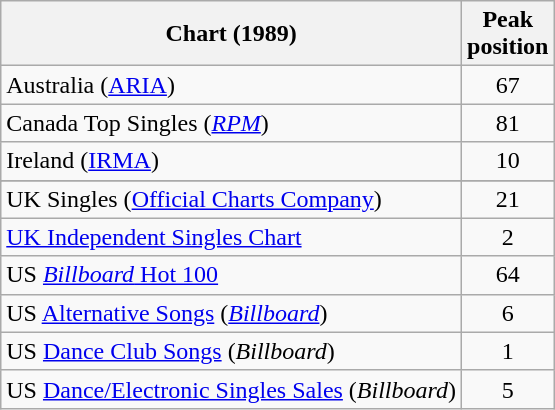<table class="wikitable sortable">
<tr>
<th>Chart (1989)</th>
<th>Peak<br>position</th>
</tr>
<tr>
<td>Australia (<a href='#'>ARIA</a>)</td>
<td align="center">67</td>
</tr>
<tr>
<td>Canada Top Singles (<em><a href='#'>RPM</a></em>)</td>
<td align="center">81</td>
</tr>
<tr>
<td>Ireland (<a href='#'>IRMA</a>)</td>
<td align="center">10</td>
</tr>
<tr>
</tr>
<tr>
<td>UK Singles (<a href='#'>Official Charts Company</a>)</td>
<td align="center">21</td>
</tr>
<tr>
<td><a href='#'>UK Independent Singles Chart</a></td>
<td align="center">2</td>
</tr>
<tr>
<td>US <a href='#'><em>Billboard</em> Hot 100</a></td>
<td align="center">64</td>
</tr>
<tr>
<td>US <a href='#'>Alternative Songs</a> (<em><a href='#'>Billboard</a></em>)</td>
<td align="center">6</td>
</tr>
<tr>
<td>US <a href='#'>Dance Club Songs</a> (<em>Billboard</em>)</td>
<td align="center">1</td>
</tr>
<tr>
<td>US <a href='#'>Dance/Electronic Singles Sales</a> (<em>Billboard</em>)</td>
<td align="center">5</td>
</tr>
</table>
